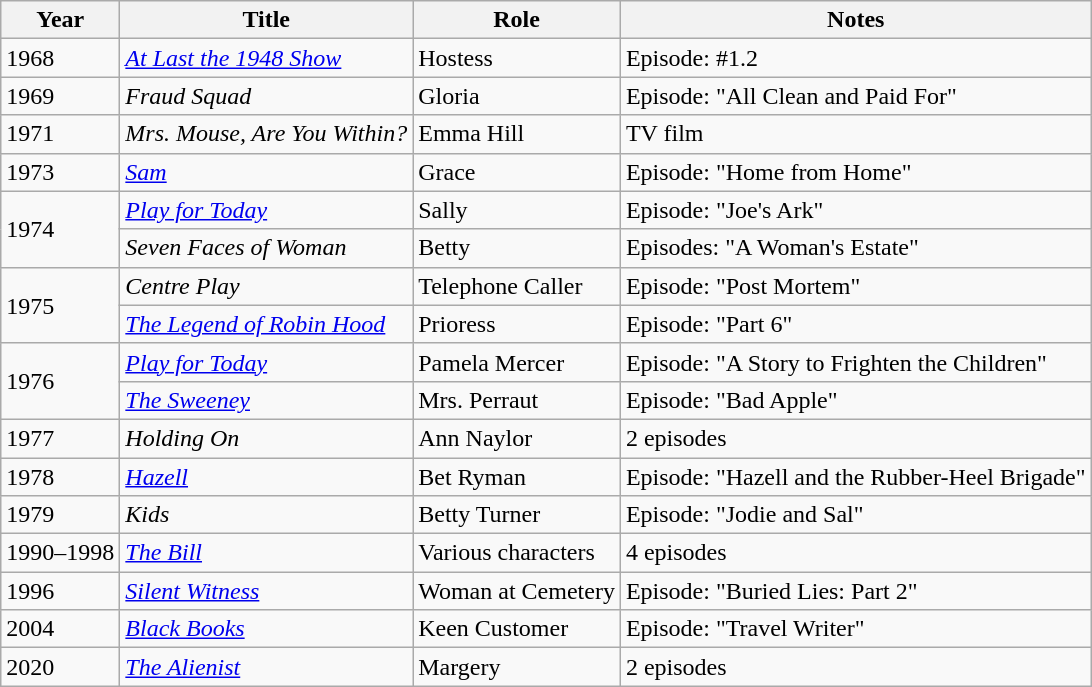<table class="wikitable sortable">
<tr>
<th>Year</th>
<th>Title</th>
<th>Role</th>
<th>Notes</th>
</tr>
<tr>
<td>1968</td>
<td><em><a href='#'>At Last the 1948 Show</a></em></td>
<td>Hostess</td>
<td>Episode: #1.2</td>
</tr>
<tr>
<td>1969</td>
<td><em>Fraud Squad</em></td>
<td>Gloria</td>
<td>Episode: "All Clean and Paid For"</td>
</tr>
<tr>
<td>1971</td>
<td><em>Mrs. Mouse, Are You Within?</em></td>
<td>Emma Hill</td>
<td>TV film</td>
</tr>
<tr>
<td>1973</td>
<td><em><a href='#'>Sam</a></em></td>
<td>Grace</td>
<td>Episode: "Home from Home"</td>
</tr>
<tr>
<td rowspan="2">1974</td>
<td><em><a href='#'>Play for Today</a></em></td>
<td>Sally</td>
<td>Episode: "Joe's Ark"</td>
</tr>
<tr>
<td><em>Seven Faces of Woman</em></td>
<td>Betty</td>
<td>Episodes: "A Woman's Estate"</td>
</tr>
<tr>
<td rowspan="2">1975</td>
<td><em>Centre Play</em></td>
<td>Telephone Caller</td>
<td>Episode: "Post Mortem"</td>
</tr>
<tr>
<td><em><a href='#'>The Legend of Robin Hood</a></em></td>
<td>Prioress</td>
<td>Episode: "Part 6"</td>
</tr>
<tr>
<td rowspan="2">1976</td>
<td><em><a href='#'>Play for Today</a></em></td>
<td>Pamela Mercer</td>
<td>Episode: "A Story to Frighten the Children"</td>
</tr>
<tr>
<td><em><a href='#'>The Sweeney</a></em></td>
<td>Mrs. Perraut</td>
<td>Episode: "Bad Apple"</td>
</tr>
<tr>
<td>1977</td>
<td><em>Holding On</em></td>
<td>Ann Naylor</td>
<td>2 episodes</td>
</tr>
<tr>
<td>1978</td>
<td><em><a href='#'>Hazell</a></em></td>
<td>Bet Ryman</td>
<td>Episode: "Hazell and the Rubber-Heel Brigade"</td>
</tr>
<tr>
<td>1979</td>
<td><em>Kids</em></td>
<td>Betty Turner</td>
<td>Episode: "Jodie and Sal"</td>
</tr>
<tr>
<td>1990–1998</td>
<td><em><a href='#'>The Bill</a></em></td>
<td>Various characters</td>
<td>4 episodes</td>
</tr>
<tr>
<td>1996</td>
<td><em><a href='#'>Silent Witness</a></em></td>
<td>Woman at Cemetery</td>
<td>Episode: "Buried Lies: Part 2"</td>
</tr>
<tr>
<td>2004</td>
<td><em><a href='#'>Black Books</a></em></td>
<td>Keen Customer</td>
<td>Episode: "Travel Writer"</td>
</tr>
<tr>
<td>2020</td>
<td><em><a href='#'>The Alienist</a></em></td>
<td>Margery</td>
<td>2 episodes</td>
</tr>
</table>
